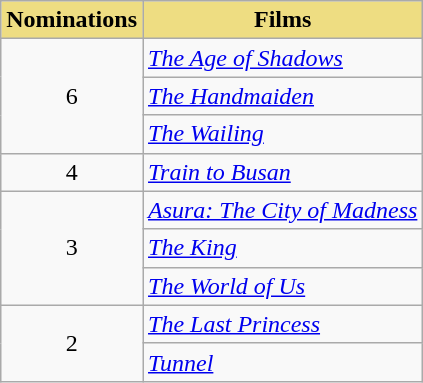<table class="wikitable">
<tr>
<th style="background:#EEDD82; text-align:center">Nominations</th>
<th style="background:#EEDD82; text-align:center">Films</th>
</tr>
<tr>
<td rowspan="3" style="text-align:center">6</td>
<td><em><a href='#'>The Age of Shadows</a></em></td>
</tr>
<tr>
<td><em><a href='#'>The Handmaiden</a></em></td>
</tr>
<tr>
<td><em><a href='#'>The Wailing</a></em></td>
</tr>
<tr>
<td style="text-align:center">4</td>
<td><em><a href='#'>Train to Busan</a></em></td>
</tr>
<tr>
<td rowspan="3" style="text-align:center">3</td>
<td><em><a href='#'>Asura: The City of Madness</a></em></td>
</tr>
<tr>
<td><em><a href='#'>The King</a></em></td>
</tr>
<tr>
<td><em><a href='#'>The World of Us</a></em></td>
</tr>
<tr>
<td rowspan="2" style="text-align:center">2</td>
<td><em><a href='#'>The Last Princess</a></em></td>
</tr>
<tr>
<td><em><a href='#'>Tunnel</a></em></td>
</tr>
</table>
